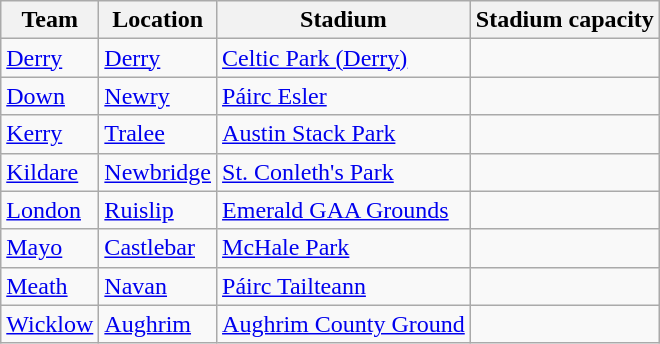<table class="wikitable sortable" style="text-align: left;">
<tr>
<th>Team</th>
<th>Location</th>
<th>Stadium</th>
<th>Stadium capacity</th>
</tr>
<tr>
<td><a href='#'>Derry</a></td>
<td><a href='#'>Derry</a></td>
<td><a href='#'>Celtic Park (Derry)</a></td>
<td></td>
</tr>
<tr>
<td><a href='#'>Down</a></td>
<td><a href='#'>Newry</a></td>
<td><a href='#'>Páirc Esler</a></td>
<td></td>
</tr>
<tr>
<td><a href='#'>Kerry</a></td>
<td><a href='#'>Tralee</a></td>
<td><a href='#'>Austin Stack Park</a></td>
<td></td>
</tr>
<tr>
<td><a href='#'>Kildare</a></td>
<td><a href='#'>Newbridge</a></td>
<td><a href='#'>St. Conleth's Park</a></td>
<td></td>
</tr>
<tr>
<td><a href='#'>London</a></td>
<td><a href='#'>Ruislip</a></td>
<td><a href='#'>Emerald GAA Grounds</a></td>
<td></td>
</tr>
<tr>
<td><a href='#'>Mayo</a></td>
<td><a href='#'>Castlebar</a></td>
<td><a href='#'>McHale Park</a></td>
<td></td>
</tr>
<tr>
<td><a href='#'>Meath</a></td>
<td><a href='#'>Navan</a></td>
<td><a href='#'>Páirc Tailteann</a></td>
<td></td>
</tr>
<tr>
<td><a href='#'>Wicklow</a></td>
<td><a href='#'>Aughrim</a></td>
<td><a href='#'>Aughrim County Ground</a></td>
<td></td>
</tr>
</table>
